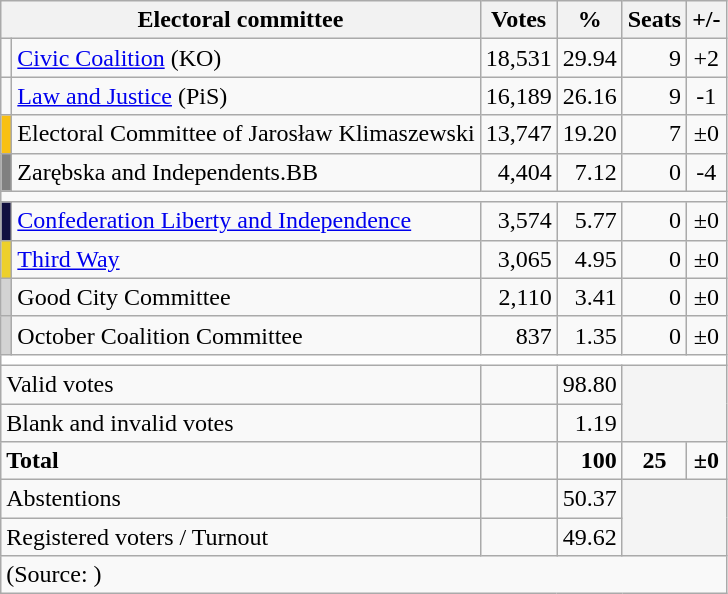<table class="wikitable centre" style="text-align:right">
<tr>
<th scope="col" colspan=2>Electoral committee</th>
<th scope="col">Votes</th>
<th scope="col">%</th>
<th scope="col">Seats</th>
<th scope="col">+/-</th>
</tr>
<tr>
<td bgcolor=></td>
<td align=left><a href='#'>Civic Coalition</a> (KO)</td>
<td>18,531</td>
<td>29.94</td>
<td>9</td>
<td align=center>+2</td>
</tr>
<tr>
<td bgcolor=></td>
<td align=left><a href='#'>Law and Justice</a> (PiS)</td>
<td>16,189</td>
<td>26.16</td>
<td>9</td>
<td align=center>-1</td>
</tr>
<tr>
<td bgcolor="#F9C013"></td>
<td align=left>Electoral Committee of Jarosław Klimaszewski</td>
<td>13,747</td>
<td>19.20</td>
<td>7</td>
<td align=center>±0</td>
</tr>
<tr>
<td bgcolor="gray"></td>
<td align=left>Zarębska and Independents.BB</td>
<td>4,404</td>
<td>7.12</td>
<td>0</td>
<td align=center>-4</td>
</tr>
<tr>
<td colspan=8></td>
</tr>
<tr>
<td bgcolor="#121140"></td>
<td align=left><a href='#'>Confederation Liberty and Independence</a></td>
<td>3,574</td>
<td>5.77</td>
<td>0</td>
<td align=center>±0</td>
</tr>
<tr>
<td bgcolor="#edd02b"></td>
<td align=left><a href='#'>Third Way</a></td>
<td>3,065</td>
<td>4.95</td>
<td>0</td>
<td align=center>±0</td>
</tr>
<tr>
<td bgcolor=lightgrey></td>
<td align=left>Good City Committee</td>
<td>2,110</td>
<td>3.41</td>
<td>0</td>
<td align=center>±0</td>
</tr>
<tr>
<td bgcolor=lightgrey></td>
<td align=left>October Coalition Committee</td>
<td>837</td>
<td>1.35</td>
<td>0</td>
<td align=center>±0</td>
</tr>
<tr bgcolor="#ffffff">
<td colspan="6"></td>
</tr>
<tr>
<td align=left colspan=2>Valid votes</td>
<td></td>
<td>98.80</td>
<td rowspan=2 colspan=3 style="background-color:#F4F4F4;"></td>
</tr>
<tr>
<td align=left colspan=2>Blank and invalid votes</td>
<td></td>
<td>1.19</td>
</tr>
<tr>
<td align=left colspan=2><strong>Total</strong></td>
<td><strong></strong></td>
<td><strong>100</strong></td>
<td align=center><strong>25</strong></td>
<td align=center><strong>±0</strong></td>
</tr>
<tr>
<td align=left colspan=2>Abstentions</td>
<td></td>
<td>50.37</td>
<td rowspan=2 colspan=3 style="background-color:#F4F4F4;"></td>
</tr>
<tr>
<td align=left colspan=2>Registered voters / Turnout</td>
<td></td>
<td>49.62</td>
</tr>
<tr>
<td align=left colspan=6>(Source: )</td>
</tr>
</table>
